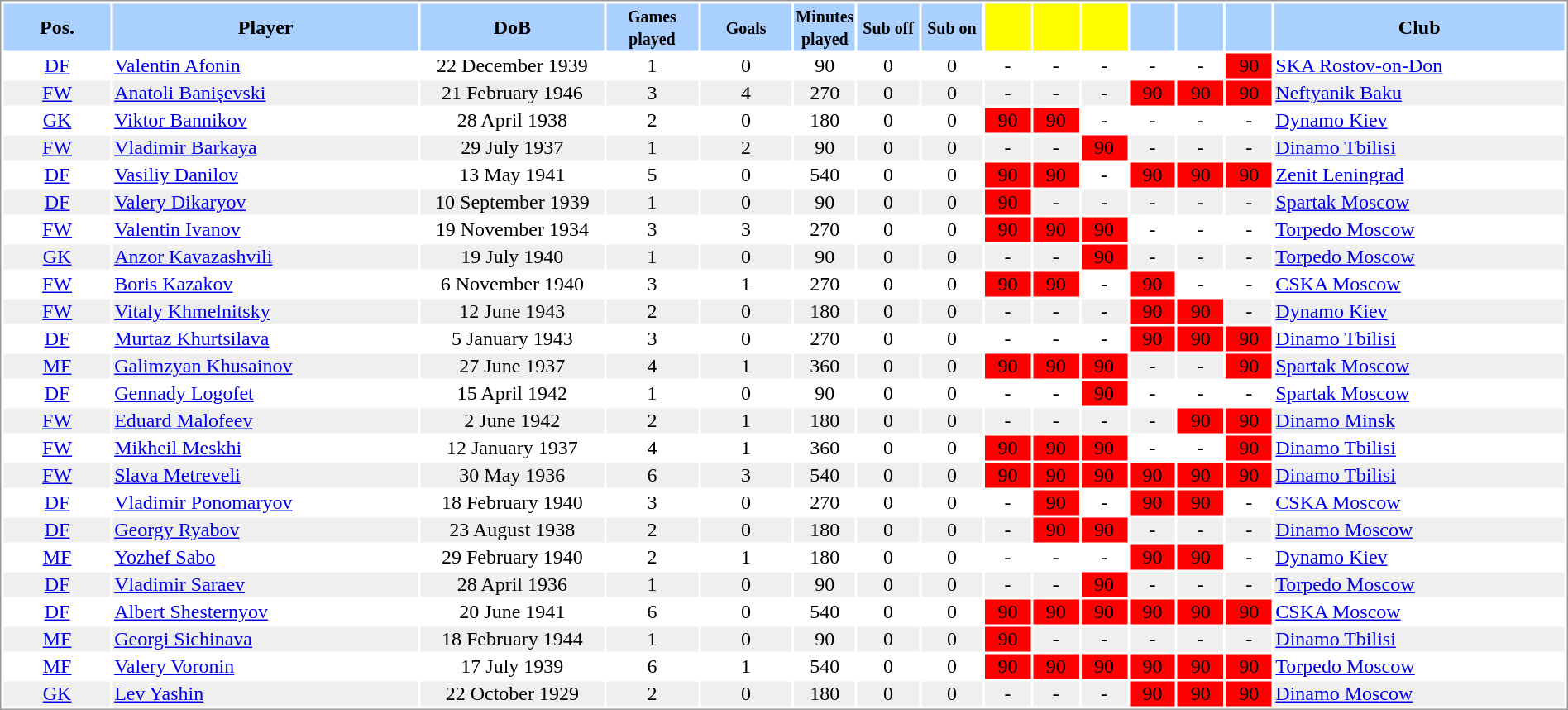<table border="0" width="100%" style="border: 1px solid #999; background-color:#FFFFFF; text-align:center">
<tr align="center" bgcolor="#AAD0FF">
<th width=7%>Pos.</th>
<th width=20%>Player</th>
<th width=12%>DoB</th>
<th width=6%><small>Games<br>played</small></th>
<th width=6%><small>Goals</small></th>
<th width=4%><small>Minutes<br>played</small></th>
<th width=4%><small>Sub off</small></th>
<th width=4%><small>Sub on</small></th>
<th width=3% bgcolor=yellow></th>
<th width=3% bgcolor=yellow></th>
<th width=3% bgcolor=yellow></th>
<th width=3%></th>
<th width=3%></th>
<th width=3%></th>
<th width=27%>Club</th>
</tr>
<tr>
<td><a href='#'>DF</a></td>
<td align="left"><a href='#'>Valentin Afonin</a></td>
<td>22 December 1939</td>
<td>1</td>
<td>0</td>
<td>90</td>
<td>0</td>
<td>0</td>
<td>-</td>
<td>-</td>
<td>-</td>
<td>-</td>
<td>-</td>
<td bgcolor=red>90</td>
<td align="left"> <a href='#'>SKA Rostov-on-Don</a></td>
</tr>
<tr bgcolor="#EFEFEF">
<td><a href='#'>FW</a></td>
<td align="left"><a href='#'>Anatoli Banişevski</a></td>
<td>21 February 1946</td>
<td>3</td>
<td>4</td>
<td>270</td>
<td>0</td>
<td>0</td>
<td>-</td>
<td>-</td>
<td>-</td>
<td bgcolor=red>90</td>
<td bgcolor=red>90</td>
<td bgcolor=red>90</td>
<td align="left"> <a href='#'>Neftyanik Baku</a></td>
</tr>
<tr>
<td><a href='#'>GK</a></td>
<td align="left"><a href='#'>Viktor Bannikov</a></td>
<td>28 April 1938</td>
<td>2</td>
<td>0</td>
<td>180</td>
<td>0</td>
<td>0</td>
<td bgcolor=red>90</td>
<td bgcolor=red>90</td>
<td>-</td>
<td>-</td>
<td>-</td>
<td>-</td>
<td align="left"> <a href='#'>Dynamo Kiev</a></td>
</tr>
<tr bgcolor="#EFEFEF">
<td><a href='#'>FW</a></td>
<td align="left"><a href='#'>Vladimir Barkaya</a></td>
<td>29 July 1937</td>
<td>1</td>
<td>2</td>
<td>90</td>
<td>0</td>
<td>0</td>
<td>-</td>
<td>-</td>
<td bgcolor=red>90</td>
<td>-</td>
<td>-</td>
<td>-</td>
<td align="left"> <a href='#'>Dinamo Tbilisi</a></td>
</tr>
<tr>
<td><a href='#'>DF</a></td>
<td align="left"><a href='#'>Vasiliy Danilov</a></td>
<td>13 May 1941</td>
<td>5</td>
<td>0</td>
<td>540</td>
<td>0</td>
<td>0</td>
<td bgcolor=red>90</td>
<td bgcolor=red>90</td>
<td>-</td>
<td bgcolor=red>90</td>
<td bgcolor=red>90</td>
<td bgcolor=red>90</td>
<td align="left"> <a href='#'>Zenit Leningrad</a></td>
</tr>
<tr bgcolor="#EFEFEF">
<td><a href='#'>DF</a></td>
<td align="left"><a href='#'>Valery Dikaryov</a></td>
<td>10 September 1939</td>
<td>1</td>
<td>0</td>
<td>90</td>
<td>0</td>
<td>0</td>
<td bgcolor=red>90</td>
<td>-</td>
<td>-</td>
<td>-</td>
<td>-</td>
<td>-</td>
<td align="left"> <a href='#'>Spartak Moscow</a></td>
</tr>
<tr>
<td><a href='#'>FW</a></td>
<td align="left"><a href='#'>Valentin Ivanov</a></td>
<td>19 November 1934</td>
<td>3</td>
<td>3</td>
<td>270</td>
<td>0</td>
<td>0</td>
<td bgcolor=red>90</td>
<td bgcolor=red>90</td>
<td bgcolor=red>90</td>
<td>-</td>
<td>-</td>
<td>-</td>
<td align="left"> <a href='#'>Torpedo Moscow</a></td>
</tr>
<tr bgcolor="#EFEFEF">
<td><a href='#'>GK</a></td>
<td align="left"><a href='#'>Anzor Kavazashvili</a></td>
<td>19 July 1940</td>
<td>1</td>
<td>0</td>
<td>90</td>
<td>0</td>
<td>0</td>
<td>-</td>
<td>-</td>
<td bgcolor=red>90</td>
<td>-</td>
<td>-</td>
<td>-</td>
<td align="left"> <a href='#'>Torpedo Moscow</a></td>
</tr>
<tr>
<td><a href='#'>FW</a></td>
<td align="left"><a href='#'>Boris Kazakov</a></td>
<td>6 November 1940</td>
<td>3</td>
<td>1</td>
<td>270</td>
<td>0</td>
<td>0</td>
<td bgcolor=red>90</td>
<td bgcolor=red>90</td>
<td>-</td>
<td bgcolor=red>90</td>
<td>-</td>
<td>-</td>
<td align="left"> <a href='#'>CSKA Moscow</a></td>
</tr>
<tr bgcolor="#EFEFEF">
<td><a href='#'>FW</a></td>
<td align="left"><a href='#'>Vitaly Khmelnitsky</a></td>
<td>12 June 1943</td>
<td>2</td>
<td>0</td>
<td>180</td>
<td>0</td>
<td>0</td>
<td>-</td>
<td>-</td>
<td>-</td>
<td bgcolor=red>90</td>
<td bgcolor=red>90</td>
<td>-</td>
<td align="left"> <a href='#'>Dynamo Kiev</a></td>
</tr>
<tr>
<td><a href='#'>DF</a></td>
<td align="left"><a href='#'>Murtaz Khurtsilava</a></td>
<td>5 January 1943</td>
<td>3</td>
<td>0</td>
<td>270</td>
<td>0</td>
<td>0</td>
<td>-</td>
<td>-</td>
<td>-</td>
<td bgcolor=red>90</td>
<td bgcolor=red>90</td>
<td bgcolor=red>90</td>
<td align="left"> <a href='#'>Dinamo Tbilisi</a></td>
</tr>
<tr bgcolor="#EFEFEF">
<td><a href='#'>MF</a></td>
<td align="left"><a href='#'>Galimzyan Khusainov</a></td>
<td>27 June 1937</td>
<td>4</td>
<td>1</td>
<td>360</td>
<td>0</td>
<td>0</td>
<td bgcolor=red>90</td>
<td bgcolor=red>90</td>
<td bgcolor=red>90</td>
<td>-</td>
<td>-</td>
<td bgcolor=red>90</td>
<td align="left"> <a href='#'>Spartak Moscow</a></td>
</tr>
<tr>
<td><a href='#'>DF</a></td>
<td align="left"><a href='#'>Gennady Logofet</a></td>
<td>15 April 1942</td>
<td>1</td>
<td>0</td>
<td>90</td>
<td>0</td>
<td>0</td>
<td>-</td>
<td>-</td>
<td bgcolor=red>90</td>
<td>-</td>
<td>-</td>
<td>-</td>
<td align="left"> <a href='#'>Spartak Moscow</a></td>
</tr>
<tr bgcolor="#EFEFEF">
<td><a href='#'>FW</a></td>
<td align="left"><a href='#'>Eduard Malofeev</a></td>
<td>2 June 1942</td>
<td>2</td>
<td>1</td>
<td>180</td>
<td>0</td>
<td>0</td>
<td>-</td>
<td>-</td>
<td>-</td>
<td>-</td>
<td bgcolor=red>90</td>
<td bgcolor=red>90</td>
<td align="left"> <a href='#'>Dinamo Minsk</a></td>
</tr>
<tr>
<td><a href='#'>FW</a></td>
<td align="left"><a href='#'>Mikheil Meskhi</a></td>
<td>12 January 1937</td>
<td>4</td>
<td>1</td>
<td>360</td>
<td>0</td>
<td>0</td>
<td bgcolor=red>90</td>
<td bgcolor=red>90</td>
<td bgcolor=red>90</td>
<td>-</td>
<td>-</td>
<td bgcolor=red>90</td>
<td align="left"> <a href='#'>Dinamo Tbilisi</a></td>
</tr>
<tr bgcolor="#EFEFEF">
<td><a href='#'>FW</a></td>
<td align="left"><a href='#'>Slava Metreveli</a></td>
<td>30 May 1936</td>
<td>6</td>
<td>3</td>
<td>540</td>
<td>0</td>
<td>0</td>
<td bgcolor=red>90</td>
<td bgcolor=red>90</td>
<td bgcolor=red>90</td>
<td bgcolor=red>90</td>
<td bgcolor=red>90</td>
<td bgcolor=red>90</td>
<td align="left"> <a href='#'>Dinamo Tbilisi</a></td>
</tr>
<tr>
<td><a href='#'>DF</a></td>
<td align="left"><a href='#'>Vladimir Ponomaryov</a></td>
<td>18 February 1940</td>
<td>3</td>
<td>0</td>
<td>270</td>
<td>0</td>
<td>0</td>
<td>-</td>
<td bgcolor=red>90</td>
<td>-</td>
<td bgcolor=red>90</td>
<td bgcolor=red>90</td>
<td>-</td>
<td align="left"> <a href='#'>CSKA Moscow</a></td>
</tr>
<tr bgcolor="#EFEFEF">
<td><a href='#'>DF</a></td>
<td align="left"><a href='#'>Georgy Ryabov</a></td>
<td>23 August 1938</td>
<td>2</td>
<td>0</td>
<td>180</td>
<td>0</td>
<td>0</td>
<td>-</td>
<td bgcolor=red>90</td>
<td bgcolor=red>90</td>
<td>-</td>
<td>-</td>
<td>-</td>
<td align="left"> <a href='#'>Dinamo Moscow</a></td>
</tr>
<tr>
<td><a href='#'>MF</a></td>
<td align="left"><a href='#'>Yozhef Sabo</a></td>
<td>29 February 1940</td>
<td>2</td>
<td>1</td>
<td>180</td>
<td>0</td>
<td>0</td>
<td>-</td>
<td>-</td>
<td>-</td>
<td bgcolor=red>90</td>
<td bgcolor=red>90</td>
<td>-</td>
<td align="left"> <a href='#'>Dynamo Kiev</a></td>
</tr>
<tr bgcolor="#EFEFEF">
<td><a href='#'>DF</a></td>
<td align="left"><a href='#'>Vladimir Saraev</a></td>
<td>28 April 1936</td>
<td>1</td>
<td>0</td>
<td>90</td>
<td>0</td>
<td>0</td>
<td>-</td>
<td>-</td>
<td bgcolor=red>90</td>
<td>-</td>
<td>-</td>
<td>-</td>
<td align="left"> <a href='#'>Torpedo Moscow</a></td>
</tr>
<tr>
<td><a href='#'>DF</a></td>
<td align="left"><a href='#'>Albert Shesternyov</a></td>
<td>20 June 1941</td>
<td>6</td>
<td>0</td>
<td>540</td>
<td>0</td>
<td>0</td>
<td bgcolor=red>90</td>
<td bgcolor=red>90</td>
<td bgcolor=red>90</td>
<td bgcolor=red>90</td>
<td bgcolor=red>90</td>
<td bgcolor=red>90</td>
<td align="left"> <a href='#'>CSKA Moscow</a></td>
</tr>
<tr bgcolor="#EFEFEF">
<td><a href='#'>MF</a></td>
<td align="left"><a href='#'>Georgi Sichinava</a></td>
<td>18 February 1944</td>
<td>1</td>
<td>0</td>
<td>90</td>
<td>0</td>
<td>0</td>
<td bgcolor=red>90</td>
<td>-</td>
<td>-</td>
<td>-</td>
<td>-</td>
<td>-</td>
<td align="left"> <a href='#'>Dinamo Tbilisi</a></td>
</tr>
<tr>
<td><a href='#'>MF</a></td>
<td align="left"><a href='#'>Valery Voronin</a></td>
<td>17 July 1939</td>
<td>6</td>
<td>1</td>
<td>540</td>
<td>0</td>
<td>0</td>
<td bgcolor=red>90</td>
<td bgcolor=red>90</td>
<td bgcolor=red>90</td>
<td bgcolor=red>90</td>
<td bgcolor=red>90</td>
<td bgcolor=red>90</td>
<td align="left"> <a href='#'>Torpedo Moscow</a></td>
</tr>
<tr bgcolor="#EFEFEF">
<td><a href='#'>GK</a></td>
<td align="left"><a href='#'>Lev Yashin</a></td>
<td>22 October 1929</td>
<td>2</td>
<td>0</td>
<td>180</td>
<td>0</td>
<td>0</td>
<td>-</td>
<td>-</td>
<td>-</td>
<td bgcolor=red>90</td>
<td bgcolor=red>90</td>
<td bgcolor=red>90</td>
<td align="left"> <a href='#'>Dinamo Moscow</a></td>
</tr>
</table>
